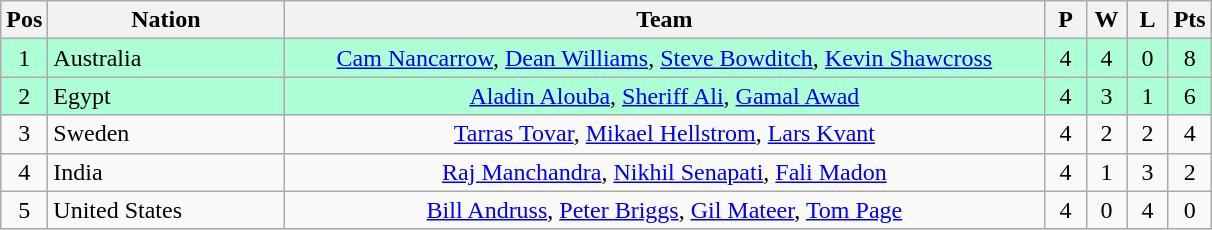<table class="wikitable" style="font-size: 100%">
<tr>
<th width=20>Pos</th>
<th width=150>Nation</th>
<th width=500>Team</th>
<th width=20>P</th>
<th width=20>W</th>
<th width=20>L</th>
<th width=20>Pts</th>
</tr>
<tr align=center style="background: #ADFFD6;">
<td>1</td>
<td align="left"> Australia</td>
<td><a href='#'>Cam Nancarrow</a>, <a href='#'>Dean Williams</a>, <a href='#'>Steve Bowditch</a>, <a href='#'>Kevin Shawcross</a></td>
<td>4</td>
<td>4</td>
<td>0</td>
<td>8</td>
</tr>
<tr align=center style="background: #ADFFD6;">
<td>2</td>
<td align="left"> Egypt</td>
<td><a href='#'>Aladin Alouba</a>, <a href='#'>Sheriff Ali</a>, <a href='#'>Gamal Awad</a></td>
<td>4</td>
<td>3</td>
<td>1</td>
<td>6</td>
</tr>
<tr align=center>
<td>3</td>
<td align="left"> Sweden</td>
<td><a href='#'>Tarras Tovar</a>, <a href='#'>Mikael Hellstrom</a>, <a href='#'>Lars Kvant</a></td>
<td>4</td>
<td>2</td>
<td>2</td>
<td>4</td>
</tr>
<tr align=center>
<td>4</td>
<td align="left"> India</td>
<td><a href='#'>Raj Manchandra</a>, <a href='#'>Nikhil Senapati</a>, <a href='#'>Fali Madon</a></td>
<td>4</td>
<td>1</td>
<td>3</td>
<td>2</td>
</tr>
<tr align=center>
<td>5</td>
<td align="left"> United States</td>
<td><a href='#'>Bill Andruss</a>, <a href='#'>Peter Briggs</a>, <a href='#'>Gil Mateer</a>, <a href='#'>Tom Page</a></td>
<td>4</td>
<td>0</td>
<td>4</td>
<td>0</td>
</tr>
</table>
